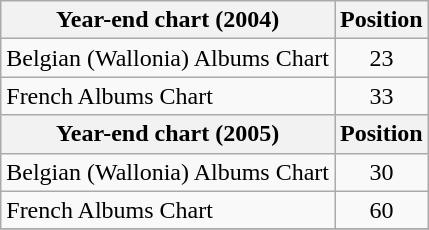<table class="wikitable sortable">
<tr>
<th>Year-end chart (2004)</th>
<th>Position</th>
</tr>
<tr>
<td>Belgian (Wallonia) Albums Chart</td>
<td align="center">23</td>
</tr>
<tr>
<td>French Albums Chart</td>
<td align="center">33</td>
</tr>
<tr>
<th>Year-end chart (2005)</th>
<th>Position</th>
</tr>
<tr>
<td>Belgian (Wallonia) Albums Chart</td>
<td align="center">30</td>
</tr>
<tr>
<td>French Albums Chart</td>
<td align="center">60</td>
</tr>
<tr>
</tr>
</table>
